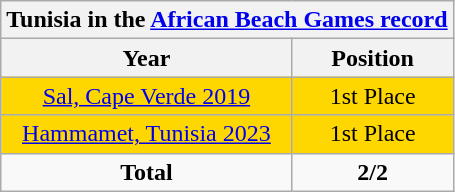<table class="wikitable" style="text-align: center;">
<tr>
<th colspan=2>Tunisia in the <a href='#'>African Beach Games record</a></th>
</tr>
<tr>
<th>Year</th>
<th width="100">Position</th>
</tr>
<tr bgcolor=gold>
<td> <a href='#'>Sal, Cape Verde 2019</a></td>
<td>1st Place</td>
</tr>
<tr bgcolor=gold>
<td> <a href='#'>Hammamet, Tunisia 2023</a></td>
<td>1st Place</td>
</tr>
<tr>
<td><strong>Total</strong></td>
<td><strong>2/2</strong></td>
</tr>
</table>
